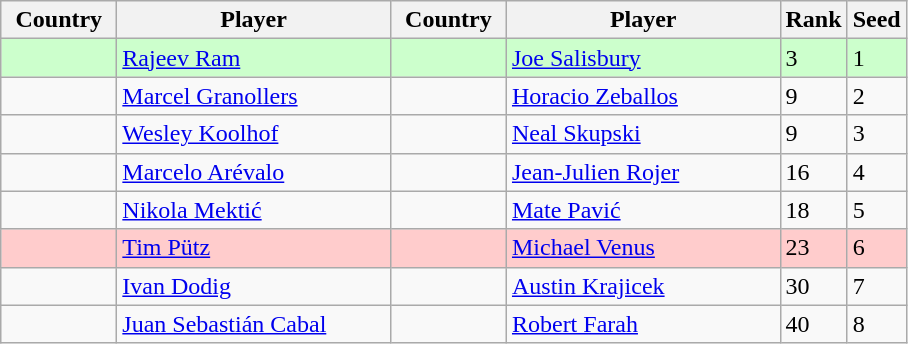<table class="sortable wikitable">
<tr>
<th width="70">Country</th>
<th width="175">Player</th>
<th width="70">Country</th>
<th width="175">Player</th>
<th>Rank</th>
<th>Seed</th>
</tr>
<tr bgcolor=#cfc>
<td></td>
<td><a href='#'>Rajeev Ram</a></td>
<td></td>
<td><a href='#'>Joe Salisbury</a></td>
<td>3</td>
<td>1</td>
</tr>
<tr>
<td></td>
<td><a href='#'>Marcel Granollers</a></td>
<td></td>
<td><a href='#'>Horacio Zeballos</a></td>
<td>9</td>
<td>2</td>
</tr>
<tr>
<td></td>
<td><a href='#'>Wesley Koolhof</a></td>
<td></td>
<td><a href='#'>Neal Skupski</a></td>
<td>9</td>
<td>3</td>
</tr>
<tr>
<td></td>
<td><a href='#'>Marcelo Arévalo</a></td>
<td></td>
<td><a href='#'>Jean-Julien Rojer</a></td>
<td>16</td>
<td>4</td>
</tr>
<tr>
<td></td>
<td><a href='#'>Nikola Mektić</a></td>
<td></td>
<td><a href='#'>Mate Pavić</a></td>
<td>18</td>
<td>5</td>
</tr>
<tr bgcolor=#fcc>
<td></td>
<td><a href='#'>Tim Pütz</a></td>
<td></td>
<td><a href='#'>Michael Venus</a></td>
<td>23</td>
<td>6</td>
</tr>
<tr>
<td></td>
<td><a href='#'>Ivan Dodig</a></td>
<td></td>
<td><a href='#'>Austin Krajicek</a></td>
<td>30</td>
<td>7</td>
</tr>
<tr>
<td></td>
<td><a href='#'>Juan Sebastián Cabal</a></td>
<td></td>
<td><a href='#'>Robert Farah</a></td>
<td>40</td>
<td>8</td>
</tr>
</table>
